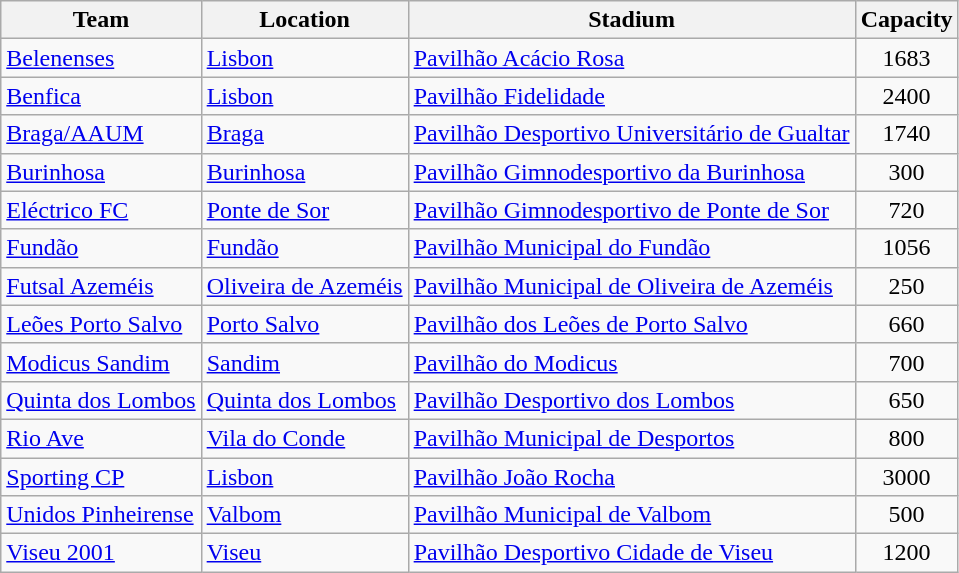<table class="wikitable sortable">
<tr>
<th>Team</th>
<th>Location</th>
<th>Stadium</th>
<th>Capacity</th>
</tr>
<tr>
<td><a href='#'>Belenenses</a></td>
<td><a href='#'>Lisbon</a></td>
<td><a href='#'>Pavilhão Acácio Rosa</a></td>
<td align="center">1683</td>
</tr>
<tr>
<td><a href='#'>Benfica</a></td>
<td><a href='#'>Lisbon</a></td>
<td><a href='#'>Pavilhão Fidelidade</a></td>
<td align="center">2400</td>
</tr>
<tr>
<td><a href='#'>Braga/AAUM</a></td>
<td><a href='#'>Braga</a></td>
<td><a href='#'>Pavilhão Desportivo Universitário de Gualtar</a></td>
<td align="center">1740</td>
</tr>
<tr>
<td><a href='#'>Burinhosa</a></td>
<td><a href='#'>Burinhosa</a></td>
<td><a href='#'>Pavilhão Gimnodesportivo da Burinhosa</a></td>
<td align="center">300</td>
</tr>
<tr>
<td><a href='#'>Eléctrico FC</a></td>
<td><a href='#'>Ponte de Sor</a></td>
<td><a href='#'>Pavilhão Gimnodesportivo de Ponte de Sor</a></td>
<td align="center">720</td>
</tr>
<tr>
<td><a href='#'>Fundão</a></td>
<td><a href='#'>Fundão</a></td>
<td><a href='#'>Pavilhão Municipal do Fundão</a></td>
<td align="center">1056</td>
</tr>
<tr>
<td><a href='#'>Futsal Azeméis</a></td>
<td><a href='#'>Oliveira de Azeméis</a></td>
<td><a href='#'>Pavilhão Municipal de Oliveira de Azeméis</a></td>
<td align="center">250</td>
</tr>
<tr>
<td><a href='#'>Leões Porto Salvo</a></td>
<td><a href='#'>Porto Salvo</a></td>
<td><a href='#'>Pavilhão dos Leões de Porto Salvo</a></td>
<td align="center">660</td>
</tr>
<tr>
<td><a href='#'>Modicus Sandim</a></td>
<td><a href='#'>Sandim</a></td>
<td><a href='#'>Pavilhão do Modicus</a></td>
<td align="center">700</td>
</tr>
<tr>
<td><a href='#'>Quinta dos Lombos</a></td>
<td><a href='#'>Quinta dos Lombos</a></td>
<td><a href='#'>Pavilhão Desportivo dos Lombos</a></td>
<td align="center">650</td>
</tr>
<tr>
<td><a href='#'>Rio Ave</a></td>
<td><a href='#'>Vila do Conde</a></td>
<td><a href='#'>Pavilhão Municipal de Desportos</a></td>
<td align="center">800</td>
</tr>
<tr>
<td><a href='#'>Sporting CP</a></td>
<td><a href='#'>Lisbon</a></td>
<td><a href='#'>Pavilhão João Rocha</a></td>
<td align="center">3000</td>
</tr>
<tr>
<td><a href='#'>Unidos Pinheirense</a></td>
<td><a href='#'>Valbom</a></td>
<td><a href='#'>Pavilhão Municipal de Valbom</a></td>
<td align="center">500</td>
</tr>
<tr>
<td><a href='#'>Viseu 2001</a></td>
<td><a href='#'>Viseu</a></td>
<td><a href='#'>Pavilhão Desportivo Cidade de Viseu</a></td>
<td align="center">1200</td>
</tr>
</table>
